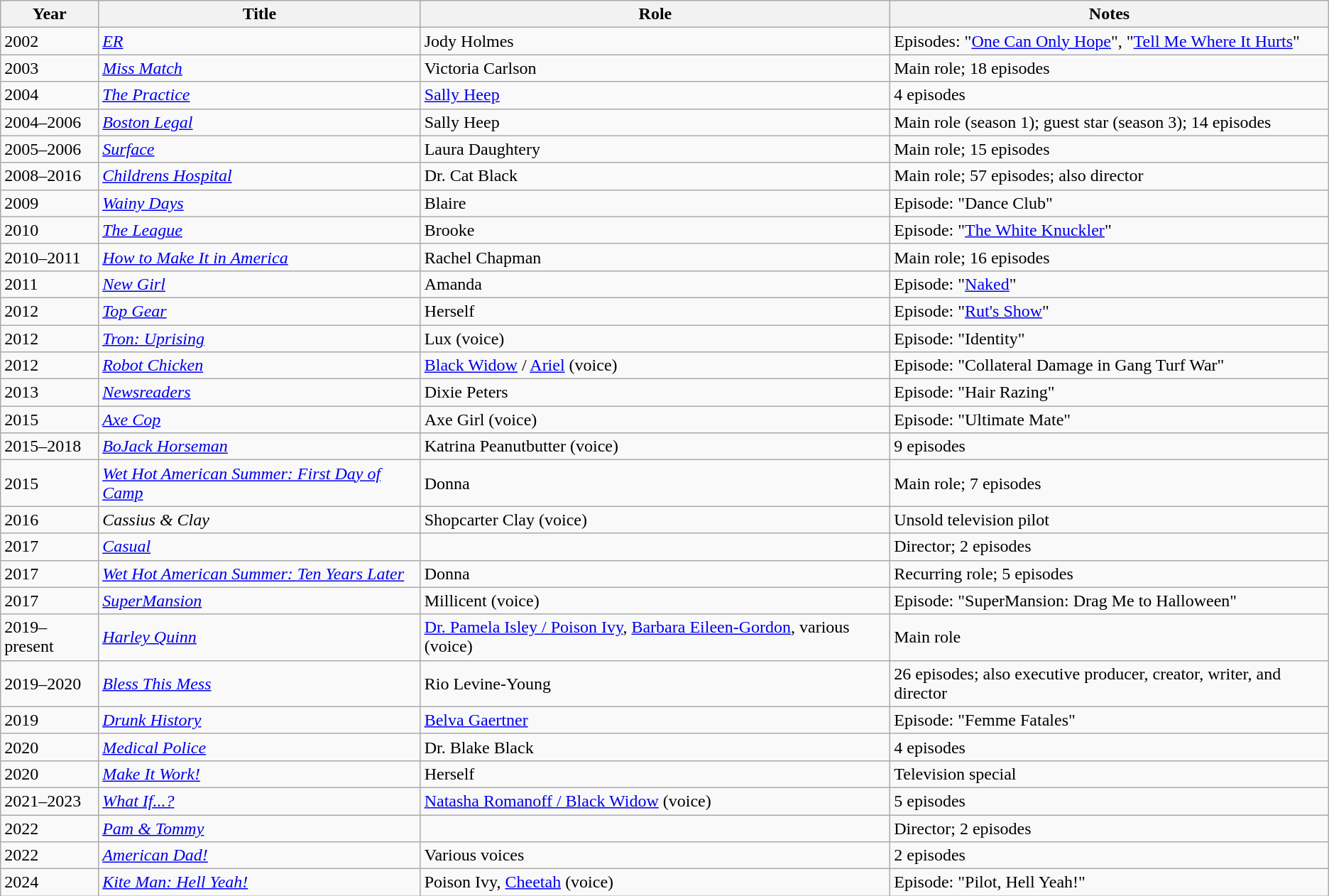<table class="wikitable sortable">
<tr>
<th scope="col">Year</th>
<th scope="col">Title</th>
<th scope="col">Role</th>
<th scope="col" class="unsortable">Notes</th>
</tr>
<tr>
<td>2002</td>
<td scope="row"><em><a href='#'>ER</a></em></td>
<td>Jody Holmes</td>
<td>Episodes: "<a href='#'>One Can Only Hope</a>", "<a href='#'>Tell Me Where It Hurts</a>"</td>
</tr>
<tr>
<td>2003</td>
<td scope="row"><em><a href='#'>Miss Match</a></em></td>
<td>Victoria Carlson</td>
<td>Main role; 18 episodes</td>
</tr>
<tr>
<td>2004</td>
<td scope="row"><em><a href='#'>The Practice</a></em></td>
<td><a href='#'>Sally Heep</a></td>
<td>4 episodes</td>
</tr>
<tr>
<td>2004–2006</td>
<td scope="row"><em><a href='#'>Boston Legal</a></em></td>
<td>Sally Heep</td>
<td>Main role (season 1); guest star (season 3); 14 episodes</td>
</tr>
<tr>
<td>2005–2006</td>
<td scope="row"><em><a href='#'>Surface</a></em></td>
<td>Laura Daughtery</td>
<td>Main role; 15 episodes</td>
</tr>
<tr>
<td>2008–2016</td>
<td scope="row"><em><a href='#'>Childrens Hospital</a></em></td>
<td>Dr. Cat Black</td>
<td>Main role; 57 episodes; also director</td>
</tr>
<tr>
<td>2009</td>
<td scope="row"><em><a href='#'>Wainy Days</a></em></td>
<td>Blaire</td>
<td>Episode: "Dance Club"</td>
</tr>
<tr>
<td>2010</td>
<td scope="row"><em><a href='#'>The League</a></em></td>
<td>Brooke</td>
<td>Episode: "<a href='#'>The White Knuckler</a>"</td>
</tr>
<tr>
<td>2010–2011</td>
<td scope="row"><em><a href='#'>How to Make It in America</a></em></td>
<td>Rachel Chapman</td>
<td>Main role; 16 episodes</td>
</tr>
<tr>
<td>2011</td>
<td scope="row"><em><a href='#'>New Girl</a></em></td>
<td>Amanda</td>
<td>Episode: "<a href='#'>Naked</a>"</td>
</tr>
<tr>
<td>2012</td>
<td scope="row"><em><a href='#'>Top Gear</a></em></td>
<td>Herself</td>
<td>Episode: "<a href='#'>Rut's Show</a>"</td>
</tr>
<tr>
<td>2012</td>
<td scope="row"><em><a href='#'>Tron: Uprising</a></em></td>
<td>Lux (voice)</td>
<td>Episode: "Identity"</td>
</tr>
<tr>
<td>2012</td>
<td scope="row"><em><a href='#'>Robot Chicken</a></em></td>
<td><a href='#'>Black Widow</a> / <a href='#'>Ariel</a> (voice)</td>
<td>Episode: "Collateral Damage in Gang Turf War"</td>
</tr>
<tr>
<td>2013</td>
<td scope="row"><em><a href='#'>Newsreaders</a></em></td>
<td>Dixie Peters</td>
<td>Episode: "Hair Razing"</td>
</tr>
<tr>
<td>2015</td>
<td scope="row"><em><a href='#'>Axe Cop</a></em></td>
<td>Axe Girl (voice)</td>
<td>Episode: "Ultimate Mate"</td>
</tr>
<tr>
<td>2015–2018</td>
<td scope="row"><em><a href='#'>BoJack Horseman</a></em></td>
<td>Katrina Peanutbutter (voice)</td>
<td>9 episodes</td>
</tr>
<tr>
<td>2015</td>
<td scope="row"><em><a href='#'>Wet Hot American Summer: First Day of Camp</a></em></td>
<td>Donna</td>
<td>Main role; 7 episodes</td>
</tr>
<tr>
<td>2016</td>
<td scope="row"><em>Cassius & Clay</em></td>
<td>Shopcarter Clay (voice)</td>
<td>Unsold television pilot</td>
</tr>
<tr>
<td>2017</td>
<td scope="row"><em><a href='#'>Casual</a></em></td>
<td></td>
<td>Director; 2 episodes</td>
</tr>
<tr>
<td>2017</td>
<td scope="row"><em><a href='#'>Wet Hot American Summer: Ten Years Later</a></em></td>
<td>Donna</td>
<td>Recurring role; 5 episodes</td>
</tr>
<tr>
<td>2017</td>
<td scope="row"><em><a href='#'>SuperMansion</a></em></td>
<td>Millicent (voice)</td>
<td>Episode: "SuperMansion: Drag Me to Halloween"</td>
</tr>
<tr>
<td>2019–present</td>
<td scope="row"><em><a href='#'>Harley Quinn</a></em></td>
<td><a href='#'>Dr. Pamela Isley / Poison Ivy</a>, <a href='#'>Barbara Eileen-Gordon</a>, various (voice)</td>
<td>Main role</td>
</tr>
<tr>
<td>2019–2020</td>
<td scope="row"><em><a href='#'>Bless This Mess</a></em></td>
<td>Rio Levine-Young</td>
<td>26 episodes; also executive producer, creator, writer, and director</td>
</tr>
<tr>
<td>2019</td>
<td scope="row"><em><a href='#'>Drunk History</a></em></td>
<td><a href='#'>Belva Gaertner</a></td>
<td>Episode: "Femme Fatales"</td>
</tr>
<tr>
<td>2020</td>
<td scope="row"><em><a href='#'>Medical Police</a></em></td>
<td>Dr. Blake Black</td>
<td>4 episodes</td>
</tr>
<tr>
<td>2020</td>
<td scope="row"><em><a href='#'>Make It Work!</a></em></td>
<td>Herself</td>
<td>Television special</td>
</tr>
<tr>
<td>2021–2023</td>
<td scope="row"><em><a href='#'>What If...?</a></em></td>
<td><a href='#'>Natasha Romanoff / Black Widow</a> (voice)</td>
<td>5 episodes</td>
</tr>
<tr>
<td>2022</td>
<td scope="row"><em><a href='#'>Pam & Tommy</a></em></td>
<td></td>
<td>Director; 2 episodes</td>
</tr>
<tr>
<td>2022</td>
<td scope="row"><em><a href='#'>American Dad!</a></em></td>
<td>Various voices</td>
<td>2 episodes</td>
</tr>
<tr>
<td>2024</td>
<td scope="row"><em><a href='#'>Kite Man: Hell Yeah!</a></em></td>
<td>Poison Ivy, <a href='#'>Cheetah</a> (voice)</td>
<td>Episode: "Pilot, Hell Yeah!"</td>
</tr>
</table>
